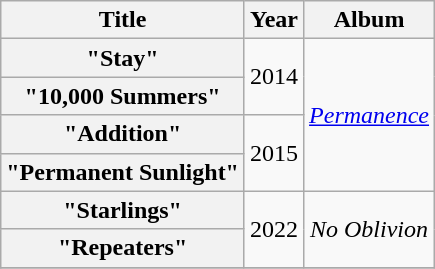<table class="wikitable plainrowheaders" style="text-align:center;">
<tr>
<th scope="col">Title</th>
<th scope="col">Year</th>
<th scope="col">Album</th>
</tr>
<tr>
<th scope="row">"Stay"</th>
<td rowspan="2">2014</td>
<td rowspan="4"><em><a href='#'>Permanence</a></em></td>
</tr>
<tr>
<th scope="row">"10,000 Summers"</th>
</tr>
<tr>
<th scope="row">"Addition"</th>
<td rowspan="2">2015</td>
</tr>
<tr>
<th scope="row">"Permanent Sunlight"</th>
</tr>
<tr>
<th scope="row">"Starlings"</th>
<td rowspan="2">2022</td>
<td rowspan="2"><em>No Oblivion</em></td>
</tr>
<tr>
<th scope="row">"Repeaters"</th>
</tr>
<tr>
</tr>
</table>
